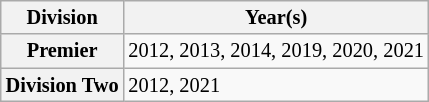<table class="wikitable" style="font-size:85%">
<tr>
<th scope="col">Division</th>
<th scope="col">Year(s)</th>
</tr>
<tr>
<th scope="row">Premier</th>
<td>2012, 2013, 2014, 2019, 2020, 2021</td>
</tr>
<tr>
<th scope="row">Division Two</th>
<td>2012, 2021</td>
</tr>
</table>
